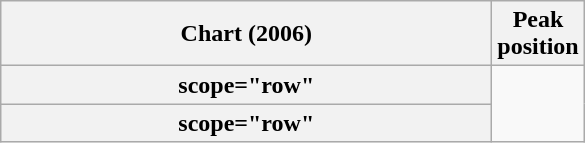<table class="wikitable plainrowheaders sortable" style="text-align:center;">
<tr>
<th scope="col" style="width:20em;">Chart (2006)</th>
<th scope="col">Peak<br>position</th>
</tr>
<tr>
<th>scope="row" </th>
</tr>
<tr>
<th>scope="row" </th>
</tr>
</table>
